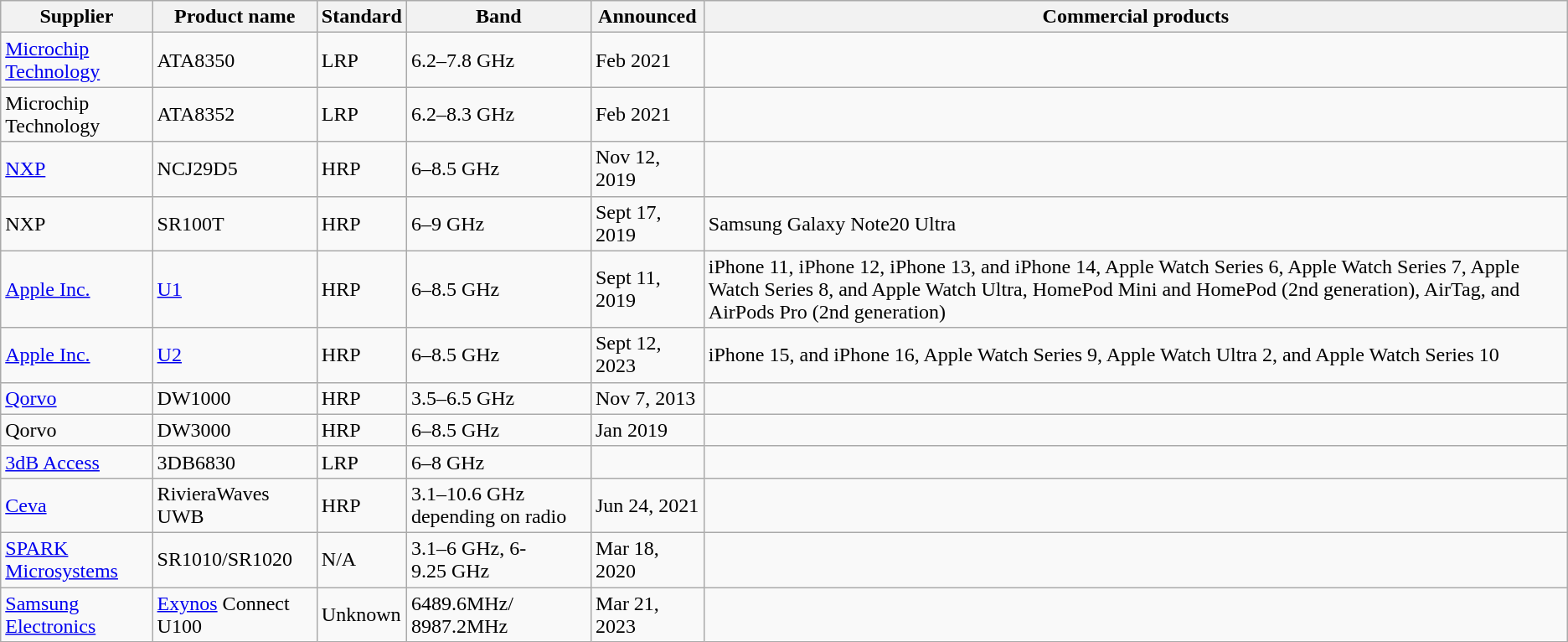<table class="wikitable">
<tr>
<th>Supplier</th>
<th>Product name</th>
<th>Standard</th>
<th>Band</th>
<th>Announced</th>
<th>Commercial products</th>
</tr>
<tr>
<td><a href='#'>Microchip Technology</a></td>
<td>ATA8350</td>
<td>LRP</td>
<td>6.2–7.8 GHz</td>
<td>Feb 2021</td>
<td></td>
</tr>
<tr>
<td>Microchip Technology</td>
<td>ATA8352</td>
<td>LRP</td>
<td>6.2–8.3 GHz</td>
<td>Feb 2021</td>
<td></td>
</tr>
<tr>
<td><a href='#'>NXP</a></td>
<td>NCJ29D5</td>
<td>HRP </td>
<td>6–8.5 GHz</td>
<td>Nov 12, 2019</td>
<td></td>
</tr>
<tr>
<td>NXP</td>
<td>SR100T</td>
<td>HRP</td>
<td>6–9 GHz</td>
<td>Sept 17, 2019</td>
<td>Samsung Galaxy Note20 Ultra</td>
</tr>
<tr>
<td><a href='#'>Apple Inc.</a></td>
<td><a href='#'>U1</a></td>
<td>HRP</td>
<td>6–8.5 GHz</td>
<td>Sept 11, 2019</td>
<td>iPhone 11, iPhone 12, iPhone 13, and iPhone 14, Apple Watch Series 6, Apple Watch Series 7, Apple Watch Series 8, and Apple Watch Ultra, HomePod Mini and HomePod (2nd generation), AirTag, and AirPods Pro (2nd generation)</td>
</tr>
<tr>
<td><a href='#'>Apple Inc.</a></td>
<td><a href='#'>U2</a></td>
<td>HRP</td>
<td>6–8.5 GHz</td>
<td>Sept 12, 2023</td>
<td>iPhone 15, and iPhone 16, Apple Watch Series 9, Apple Watch Ultra 2, and Apple Watch Series 10</td>
</tr>
<tr>
<td><a href='#'>Qorvo</a></td>
<td>DW1000</td>
<td>HRP</td>
<td>3.5–6.5 GHz</td>
<td>Nov 7, 2013</td>
<td></td>
</tr>
<tr>
<td>Qorvo</td>
<td>DW3000</td>
<td>HRP</td>
<td>6–8.5 GHz</td>
<td>Jan 2019</td>
<td></td>
</tr>
<tr>
<td><a href='#'>3dB Access</a></td>
<td>3DB6830</td>
<td>LRP</td>
<td>6–8 GHz</td>
<td></td>
<td></td>
</tr>
<tr>
<td><a href='#'>Ceva</a></td>
<td>RivieraWaves UWB</td>
<td>HRP</td>
<td>3.1–10.6 GHz depending on radio</td>
<td>Jun 24, 2021</td>
<td></td>
</tr>
<tr>
<td><a href='#'>SPARK Microsystems</a></td>
<td>SR1010/SR1020</td>
<td>N/A</td>
<td>3.1–6 GHz, 6-9.25 GHz</td>
<td>Mar 18, 2020</td>
<td></td>
</tr>
<tr>
<td><a href='#'>Samsung Electronics</a></td>
<td><a href='#'>Exynos</a> Connect U100</td>
<td>Unknown</td>
<td>6489.6MHz/ 8987.2MHz</td>
<td>Mar 21, 2023</td>
<td></td>
</tr>
</table>
